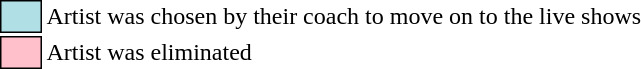<table class="toccolours" style="font-size: 100%; white-space: nowrap">
<tr>
<td style="background:#B0E0E6; border:1px solid black">      </td>
<td>Artist was chosen by their coach to move on to the live shows</td>
</tr>
<tr>
<td style="background: pink; border:1px solid black">      </td>
<td>Artist was eliminated</td>
</tr>
</table>
